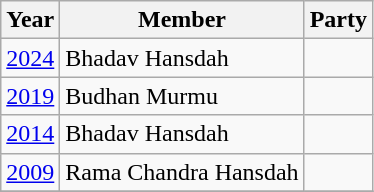<table class="wikitable sortable">
<tr>
<th>Year</th>
<th>Member</th>
<th colspan=2>Party</th>
</tr>
<tr>
<td><a href='#'>2024</a></td>
<td>Bhadav Hansdah</td>
<td></td>
</tr>
<tr>
<td><a href='#'>2019</a></td>
<td>Budhan Murmu</td>
<td></td>
</tr>
<tr>
<td><a href='#'>2014</a></td>
<td>Bhadav Hansdah</td>
<td></td>
</tr>
<tr>
<td><a href='#'>2009</a></td>
<td>Rama Chandra Hansdah</td>
<td></td>
</tr>
<tr>
</tr>
</table>
